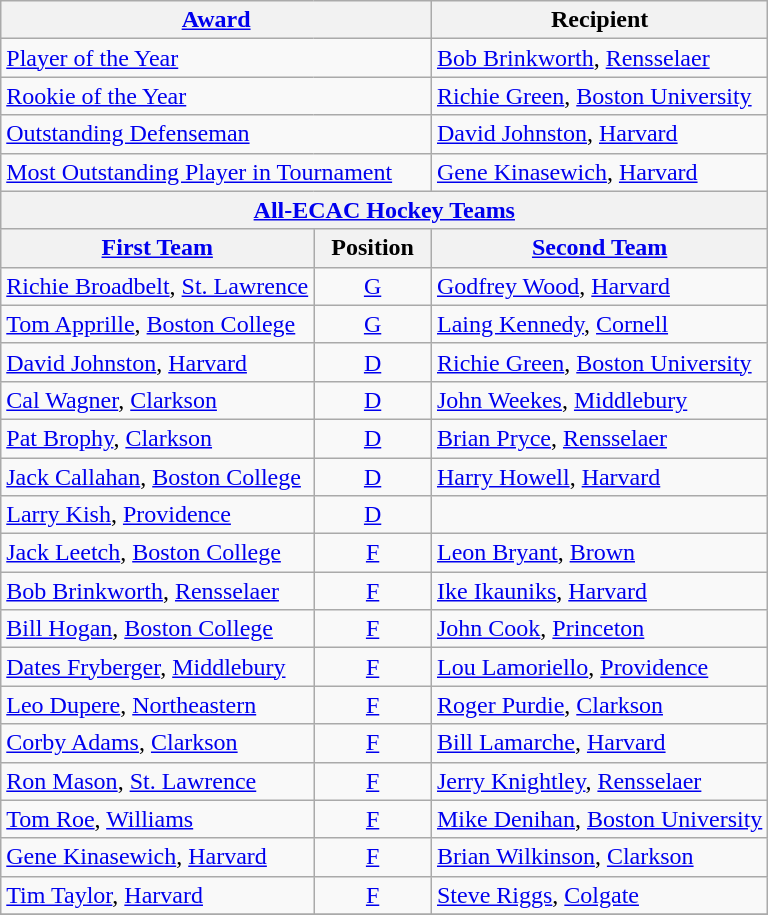<table class="wikitable">
<tr>
<th colspan=2><a href='#'>Award</a></th>
<th>Recipient</th>
</tr>
<tr>
<td colspan=2><a href='#'>Player of the Year</a></td>
<td><a href='#'>Bob Brinkworth</a>, <a href='#'>Rensselaer</a></td>
</tr>
<tr>
<td colspan=2><a href='#'>Rookie of the Year</a></td>
<td><a href='#'>Richie Green</a>, <a href='#'>Boston University</a></td>
</tr>
<tr>
<td colspan=2><a href='#'>Outstanding Defenseman</a></td>
<td><a href='#'>David Johnston</a>, <a href='#'>Harvard</a></td>
</tr>
<tr>
<td colspan=2><a href='#'>Most Outstanding Player in Tournament</a></td>
<td><a href='#'>Gene Kinasewich</a>, <a href='#'>Harvard</a></td>
</tr>
<tr>
<th colspan=3><a href='#'>All-ECAC Hockey Teams</a></th>
</tr>
<tr>
<th><a href='#'>First Team</a></th>
<th>  Position  </th>
<th><a href='#'>Second Team</a></th>
</tr>
<tr>
<td><a href='#'>Richie Broadbelt</a>, <a href='#'>St. Lawrence</a></td>
<td align=center><a href='#'>G</a></td>
<td><a href='#'>Godfrey Wood</a>, <a href='#'>Harvard</a></td>
</tr>
<tr>
<td><a href='#'>Tom Apprille</a>, <a href='#'>Boston College</a></td>
<td align=center><a href='#'>G</a></td>
<td><a href='#'>Laing Kennedy</a>, <a href='#'>Cornell</a></td>
</tr>
<tr>
<td><a href='#'>David Johnston</a>, <a href='#'>Harvard</a></td>
<td align=center><a href='#'>D</a></td>
<td><a href='#'>Richie Green</a>, <a href='#'>Boston University</a></td>
</tr>
<tr>
<td><a href='#'>Cal Wagner</a>, <a href='#'>Clarkson</a></td>
<td align=center><a href='#'>D</a></td>
<td><a href='#'>John Weekes</a>, <a href='#'>Middlebury</a></td>
</tr>
<tr>
<td><a href='#'>Pat Brophy</a>, <a href='#'>Clarkson</a></td>
<td align=center><a href='#'>D</a></td>
<td><a href='#'>Brian Pryce</a>, <a href='#'>Rensselaer</a></td>
</tr>
<tr>
<td><a href='#'>Jack Callahan</a>, <a href='#'>Boston College</a></td>
<td align=center><a href='#'>D</a></td>
<td><a href='#'>Harry Howell</a>, <a href='#'>Harvard</a></td>
</tr>
<tr>
<td><a href='#'>Larry Kish</a>, <a href='#'>Providence</a></td>
<td align=center><a href='#'>D</a></td>
<td></td>
</tr>
<tr>
<td><a href='#'>Jack Leetch</a>, <a href='#'>Boston College</a></td>
<td align=center><a href='#'>F</a></td>
<td><a href='#'>Leon Bryant</a>, <a href='#'>Brown</a></td>
</tr>
<tr>
<td><a href='#'>Bob Brinkworth</a>, <a href='#'>Rensselaer</a></td>
<td align=center><a href='#'>F</a></td>
<td><a href='#'>Ike Ikauniks</a>, <a href='#'>Harvard</a></td>
</tr>
<tr>
<td><a href='#'>Bill Hogan</a>, <a href='#'>Boston College</a></td>
<td align=center><a href='#'>F</a></td>
<td><a href='#'>John Cook</a>, <a href='#'>Princeton</a></td>
</tr>
<tr>
<td><a href='#'>Dates Fryberger</a>, <a href='#'>Middlebury</a></td>
<td align=center><a href='#'>F</a></td>
<td><a href='#'>Lou Lamoriello</a>, <a href='#'>Providence</a></td>
</tr>
<tr>
<td><a href='#'>Leo Dupere</a>, <a href='#'>Northeastern</a></td>
<td align=center><a href='#'>F</a></td>
<td><a href='#'>Roger Purdie</a>, <a href='#'>Clarkson</a></td>
</tr>
<tr>
<td><a href='#'>Corby Adams</a>, <a href='#'>Clarkson</a></td>
<td align=center><a href='#'>F</a></td>
<td><a href='#'>Bill Lamarche</a>, <a href='#'>Harvard</a></td>
</tr>
<tr>
<td><a href='#'>Ron Mason</a>, <a href='#'>St. Lawrence</a></td>
<td align=center><a href='#'>F</a></td>
<td><a href='#'>Jerry Knightley</a>, <a href='#'>Rensselaer</a></td>
</tr>
<tr>
<td><a href='#'>Tom Roe</a>, <a href='#'>Williams</a></td>
<td align=center><a href='#'>F</a></td>
<td><a href='#'>Mike Denihan</a>, <a href='#'>Boston University</a></td>
</tr>
<tr>
<td><a href='#'>Gene Kinasewich</a>, <a href='#'>Harvard</a></td>
<td align=center><a href='#'>F</a></td>
<td><a href='#'>Brian Wilkinson</a>, <a href='#'>Clarkson</a></td>
</tr>
<tr>
<td><a href='#'>Tim Taylor</a>, <a href='#'>Harvard</a></td>
<td align=center><a href='#'>F</a></td>
<td><a href='#'>Steve Riggs</a>, <a href='#'>Colgate</a></td>
</tr>
<tr>
</tr>
</table>
